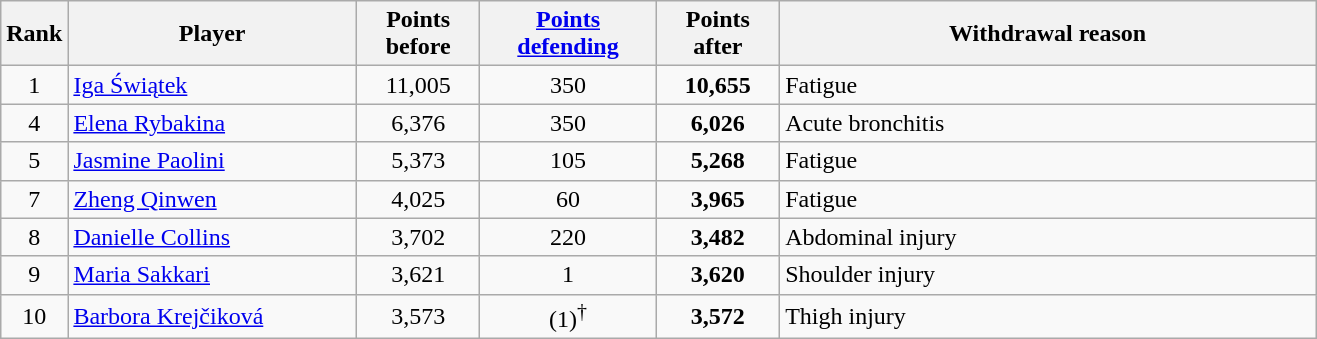<table class="wikitable sortable">
<tr>
<th>Rank</th>
<th style="width:185px;">Player</th>
<th style="width:75px;">Points before</th>
<th style="width:110px;"><a href='#'>Points defending</a></th>
<th style="width:75px;">Points after</th>
<th style="width:350px;">Withdrawal reason</th>
</tr>
<tr>
<td style="text-align:center;">1</td>
<td> <a href='#'>Iga Świątek</a></td>
<td style="text-align:center;">11,005</td>
<td style="text-align:center;">350</td>
<td style="text-align:center;"><strong>10,655</strong></td>
<td>Fatigue</td>
</tr>
<tr>
<td style="text-align:center;">4</td>
<td> <a href='#'>Elena Rybakina</a></td>
<td style="text-align:center;">6,376</td>
<td style="text-align:center;">350</td>
<td style="text-align:center;"><strong>6,026</strong></td>
<td>Acute bronchitis</td>
</tr>
<tr>
<td style="text-align:center;">5</td>
<td> <a href='#'>Jasmine Paolini</a></td>
<td style="text-align:center;">5,373</td>
<td style="text-align:center;">105</td>
<td style="text-align:center;"><strong>5,268</strong></td>
<td>Fatigue</td>
</tr>
<tr>
<td style="text-align:center;">7</td>
<td> <a href='#'>Zheng Qinwen</a></td>
<td style="text-align:center;">4,025</td>
<td style="text-align:center;">60</td>
<td style="text-align:center;"><strong>3,965</strong></td>
<td>Fatigue</td>
</tr>
<tr>
<td style="text-align:center;">8</td>
<td> <a href='#'>Danielle Collins</a></td>
<td style="text-align:center;">3,702</td>
<td style="text-align:center;">220</td>
<td style="text-align:center;"><strong>3,482</strong></td>
<td>Abdominal injury</td>
</tr>
<tr>
<td style="text-align:center;">9</td>
<td> <a href='#'>Maria Sakkari</a></td>
<td style="text-align:center;">3,621</td>
<td style="text-align:center;">1</td>
<td style="text-align:center;"><strong>3,620</strong></td>
<td>Shoulder injury</td>
</tr>
<tr>
<td style="text-align:center;">10</td>
<td> <a href='#'>Barbora Krejčiková</a></td>
<td style="text-align:center;">3,573</td>
<td style="text-align:center;">(1)<sup>†</sup></td>
<td style="text-align:center;"><strong>3,572</strong></td>
<td>Thigh injury</td>
</tr>
</table>
